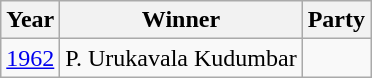<table class="wikitable sortable">
<tr>
<th>Year</th>
<th>Winner</th>
<th colspan="2">Party</th>
</tr>
<tr>
<td><a href='#'>1962</a></td>
<td>P. Urukavala Kudumbar</td>
<td></td>
</tr>
</table>
